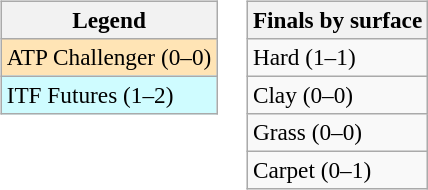<table>
<tr valign=top>
<td><br><table class=wikitable style=font-size:97%>
<tr>
<th>Legend</th>
</tr>
<tr bgcolor=moccasin>
<td>ATP Challenger (0–0)</td>
</tr>
<tr bgcolor=cffcff>
<td>ITF Futures (1–2)</td>
</tr>
</table>
</td>
<td><br><table class=wikitable style=font-size:97%>
<tr>
<th>Finals by surface</th>
</tr>
<tr>
<td>Hard (1–1)</td>
</tr>
<tr>
<td>Clay (0–0)</td>
</tr>
<tr>
<td>Grass (0–0)</td>
</tr>
<tr>
<td>Carpet (0–1)</td>
</tr>
</table>
</td>
</tr>
</table>
